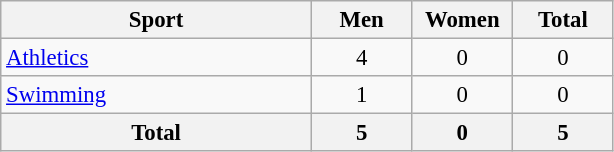<table class="wikitable" style="text-align:center; font-size: 95%">
<tr>
<th width=200>Sport</th>
<th width=60>Men</th>
<th width=60>Women</th>
<th width=60>Total</th>
</tr>
<tr>
<td align=left><a href='#'>Athletics</a></td>
<td>4</td>
<td>0</td>
<td>0</td>
</tr>
<tr>
<td align=left><a href='#'>Swimming</a></td>
<td>1</td>
<td>0</td>
<td>0</td>
</tr>
<tr>
<th>Total</th>
<th>5</th>
<th>0</th>
<th>5</th>
</tr>
</table>
